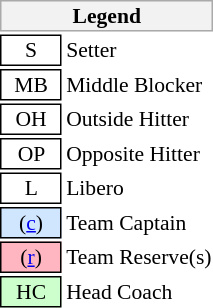<table class="toccolours" style="float: right; font-size: 90%; white-space: nowrap; valign: middle;">
<tr>
<th colspan="6" style="background-color: #F2F2F2; border: 1px solid #AAAAAA;">Legend</th>
</tr>
<tr>
<td style="border: 1px solid black;" align=center>  S  </td>
<td>Setter</td>
</tr>
<tr>
<td style="border: 1px solid black;" align=center>  MB  </td>
<td>Middle Blocker</td>
</tr>
<tr>
<td style="border: 1px solid black;" align=center>  OH  </td>
<td>Outside Hitter</td>
</tr>
<tr>
<td style="border: 1px solid black;" align=center>  OP  </td>
<td>Opposite Hitter</td>
</tr>
<tr>
<td style="border: 1px solid black;" align=center>  L  </td>
<td>Libero</td>
</tr>
<tr>
<td style="background: #D0E6FF; border: 1px solid black" align=center> (<a href='#'>c</a>) </td>
<td>Team Captain</td>
</tr>
<tr>
<td style="background: #FFB6C1; border: 1px solid black" align=center> (<a href='#'>r</a>) </td>
<td>Team Reserve(s)</td>
</tr>
<tr>
<td style="background: #ccffcc; border: 1px solid black" align=center> HC </td>
<td>Head Coach</td>
</tr>
<tr>
</tr>
</table>
